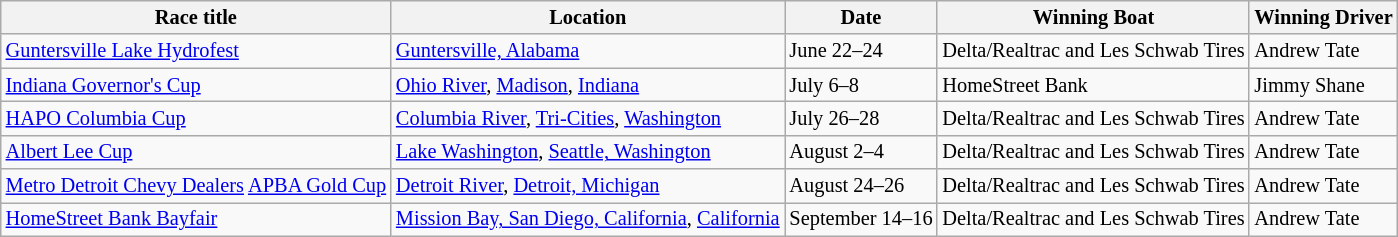<table class="wikitable" style="font-size: 85%;">
<tr>
<th>Race title</th>
<th>Location</th>
<th>Date</th>
<th>Winning Boat</th>
<th>Winning Driver</th>
</tr>
<tr>
<td><a href='#'>Guntersville Lake Hydrofest</a></td>
<td><a href='#'>Guntersville, Alabama</a></td>
<td>June 22–24</td>
<td>Delta/Realtrac and Les Schwab Tires</td>
<td>Andrew Tate</td>
</tr>
<tr>
<td><a href='#'>Indiana Governor's Cup</a></td>
<td><a href='#'>Ohio River</a>, <a href='#'>Madison</a>, <a href='#'>Indiana</a></td>
<td>July 6–8</td>
<td>HomeStreet Bank</td>
<td>Jimmy Shane</td>
</tr>
<tr>
<td><a href='#'>HAPO Columbia Cup</a></td>
<td><a href='#'>Columbia River</a>, <a href='#'>Tri-Cities</a>, <a href='#'>Washington</a></td>
<td>July 26–28</td>
<td>Delta/Realtrac and Les Schwab Tires</td>
<td>Andrew Tate</td>
</tr>
<tr>
<td><a href='#'>Albert Lee Cup</a></td>
<td><a href='#'>Lake Washington</a>, <a href='#'>Seattle, Washington</a></td>
<td>August 2–4</td>
<td>Delta/Realtrac and Les Schwab Tires</td>
<td>Andrew Tate</td>
</tr>
<tr>
<td><a href='#'>Metro Detroit Chevy Dealers</a> <a href='#'>APBA Gold Cup</a></td>
<td><a href='#'>Detroit River</a>, <a href='#'>Detroit, Michigan</a></td>
<td>August 24–26</td>
<td>Delta/Realtrac and Les Schwab Tires</td>
<td>Andrew Tate</td>
</tr>
<tr>
<td><a href='#'>HomeStreet Bank Bayfair</a></td>
<td><a href='#'>Mission Bay, San Diego, California</a>, <a href='#'>California</a></td>
<td>September 14–16</td>
<td>Delta/Realtrac and Les Schwab Tires</td>
<td>Andrew Tate</td>
</tr>
</table>
